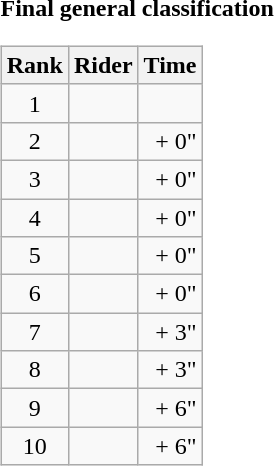<table>
<tr>
<td><strong>Final general classification</strong><br><table class="wikitable">
<tr>
<th scope="col">Rank</th>
<th scope="col">Rider</th>
<th scope="col">Time</th>
</tr>
<tr>
<td style="text-align:center;">1</td>
<td></td>
<td style="text-align:right;"></td>
</tr>
<tr>
<td style="text-align:center;">2</td>
<td></td>
<td style="text-align:right;">+ 0"</td>
</tr>
<tr>
<td style="text-align:center;">3</td>
<td></td>
<td style="text-align:right;">+ 0"</td>
</tr>
<tr>
<td style="text-align:center;">4</td>
<td></td>
<td style="text-align:right;">+ 0"</td>
</tr>
<tr>
<td style="text-align:center;">5</td>
<td></td>
<td style="text-align:right;">+ 0"</td>
</tr>
<tr>
<td style="text-align:center;">6</td>
<td></td>
<td style="text-align:right;">+ 0"</td>
</tr>
<tr>
<td style="text-align:center;">7</td>
<td></td>
<td style="text-align:right;">+ 3"</td>
</tr>
<tr>
<td style="text-align:center;">8</td>
<td></td>
<td style="text-align:right;">+ 3"</td>
</tr>
<tr>
<td style="text-align:center;">9</td>
<td></td>
<td style="text-align:right;">+ 6"</td>
</tr>
<tr>
<td style="text-align:center;">10</td>
<td></td>
<td style="text-align:right;">+ 6"</td>
</tr>
</table>
</td>
</tr>
</table>
